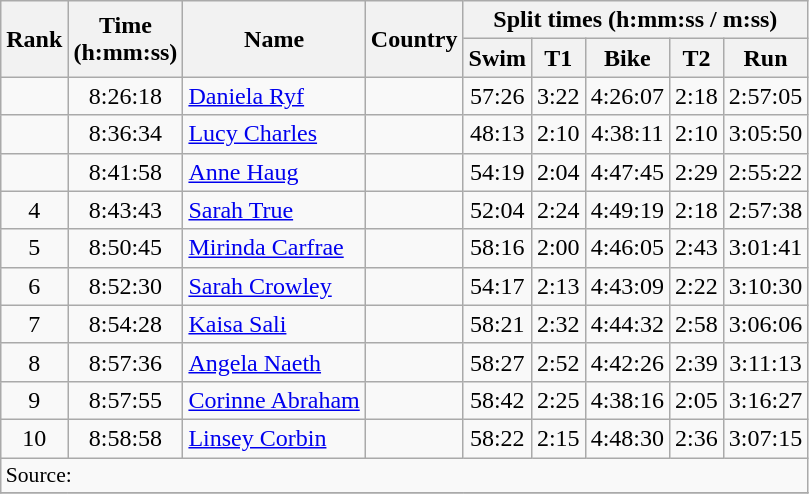<table class="wikitable sortable" style="text-align:center">
<tr>
<th data-sort-type="number" rowspan=2>Rank</th>
<th rowspan=2>Time<br>(h:mm:ss)</th>
<th rowspan=2>Name</th>
<th rowspan=2>Country</th>
<th colspan=5>Split times (h:mm:ss / m:ss)</th>
</tr>
<tr>
<th>Swim</th>
<th>T1</th>
<th>Bike</th>
<th>T2</th>
<th>Run</th>
</tr>
<tr>
<td></td>
<td>8:26:18</td>
<td align="left"><a href='#'>Daniela Ryf</a></td>
<td align="left"></td>
<td>57:26</td>
<td>3:22</td>
<td>4:26:07</td>
<td>2:18</td>
<td>2:57:05</td>
</tr>
<tr>
<td></td>
<td>8:36:34</td>
<td align="left"><a href='#'>Lucy Charles</a></td>
<td align="left"></td>
<td>48:13</td>
<td>2:10</td>
<td>4:38:11</td>
<td>2:10</td>
<td>3:05:50</td>
</tr>
<tr>
<td></td>
<td>8:41:58</td>
<td align="left"><a href='#'>Anne Haug</a></td>
<td align="left"></td>
<td>54:19</td>
<td>2:04</td>
<td>4:47:45</td>
<td>2:29</td>
<td>2:55:22</td>
</tr>
<tr>
<td>4</td>
<td>8:43:43</td>
<td align="left"><a href='#'>Sarah True</a></td>
<td align="left"></td>
<td>52:04</td>
<td>2:24</td>
<td>4:49:19</td>
<td>2:18</td>
<td>2:57:38</td>
</tr>
<tr>
<td>5</td>
<td>8:50:45</td>
<td align="left"><a href='#'>Mirinda Carfrae</a></td>
<td align="left"></td>
<td>58:16</td>
<td>2:00</td>
<td>4:46:05</td>
<td>2:43</td>
<td>3:01:41</td>
</tr>
<tr>
<td>6</td>
<td>8:52:30</td>
<td align="left"><a href='#'>Sarah Crowley</a></td>
<td align="left"></td>
<td>54:17</td>
<td>2:13</td>
<td>4:43:09</td>
<td>2:22</td>
<td>3:10:30</td>
</tr>
<tr>
<td>7</td>
<td>8:54:28</td>
<td align="left"><a href='#'>Kaisa Sali</a></td>
<td align="left"></td>
<td>58:21</td>
<td>2:32</td>
<td>4:44:32</td>
<td>2:58</td>
<td>3:06:06</td>
</tr>
<tr>
<td>8</td>
<td>8:57:36</td>
<td align="left"><a href='#'>Angela Naeth</a></td>
<td align="left"></td>
<td>58:27</td>
<td>2:52</td>
<td>4:42:26</td>
<td>2:39</td>
<td>3:11:13</td>
</tr>
<tr>
<td>9</td>
<td>8:57:55</td>
<td align="left"><a href='#'>Corinne Abraham</a></td>
<td align="left"></td>
<td>58:42</td>
<td>2:25</td>
<td>4:38:16</td>
<td>2:05</td>
<td>3:16:27</td>
</tr>
<tr>
<td>10</td>
<td>8:58:58</td>
<td align="left"><a href='#'>Linsey Corbin</a></td>
<td align="left"></td>
<td>58:22</td>
<td>2:15</td>
<td>4:48:30</td>
<td>2:36</td>
<td>3:07:15</td>
</tr>
<tr class="sortbottom">
<td colspan="9" align="left" style="font-size:90%">Source: </td>
</tr>
<tr>
</tr>
</table>
